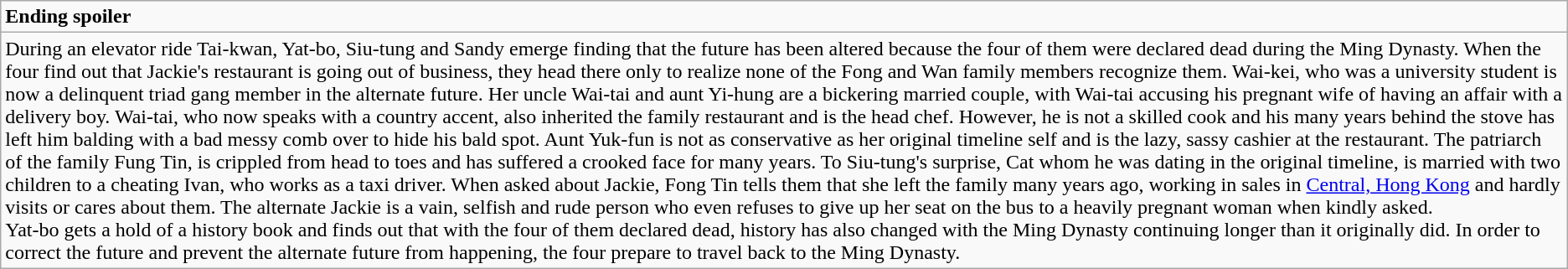<table role="presentation" class="wikitable mw-collapsible">
<tr>
<td><strong>Ending spoiler</strong></td>
</tr>
<tr>
<td>During an elevator ride Tai-kwan, Yat-bo, Siu-tung and Sandy emerge finding that the future has been altered because the four of them were declared dead during the Ming Dynasty. When the four find out that Jackie's restaurant is going out of business, they head there only to realize none of the Fong and Wan family members recognize them. Wai-kei, who was a university student is now a delinquent triad gang member in the alternate future. Her uncle Wai-tai and aunt Yi-hung are a bickering married couple, with Wai-tai accusing his pregnant wife of having an affair with a delivery boy. Wai-tai, who now speaks with a country accent, also inherited the family restaurant and is the head chef. However, he is not a skilled cook and his many years behind the stove has left him balding with a bad messy comb over to hide his bald spot. Aunt Yuk-fun is not as conservative as her original timeline self and is the lazy, sassy cashier at the restaurant. The patriarch of the family Fung Tin, is crippled from head to toes and has suffered a crooked face for many years. To Siu-tung's surprise, Cat whom he was dating in the original timeline, is married with two children to a cheating Ivan, who works as a taxi driver. When asked about Jackie, Fong Tin tells them that she left the family many years ago, working in sales in <a href='#'>Central, Hong Kong</a> and hardly visits or cares about them. The alternate Jackie is a vain, selfish and rude person who even refuses to give up her seat on the bus to a heavily pregnant woman when kindly asked.<br>Yat-bo gets a hold of a history book and finds out that with the four of them declared dead, history has also changed with the Ming Dynasty continuing longer than it originally did. In order to correct the future and prevent the alternate future from happening, the four prepare to travel back to the Ming Dynasty.</td>
</tr>
</table>
